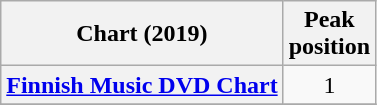<table class="wikitable sortable plainrowheaders" style="text-align:center">
<tr>
<th scope="col">Chart (2019)</th>
<th scope="col">Peak<br>position</th>
</tr>
<tr>
<th scope="row"><a href='#'>Finnish Music DVD Chart</a></th>
<td>1</td>
</tr>
<tr>
</tr>
</table>
